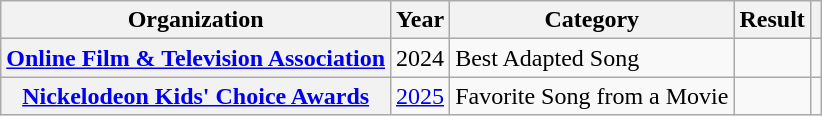<table class="wikitable sortable plainrowheaders" style="border:none; margin:0;">
<tr>
<th scope="col">Organization</th>
<th scope="col">Year</th>
<th scope="col">Category</th>
<th scope="col">Result</th>
<th scope="col" class="unsortable"></th>
</tr>
<tr>
<th scope="row"><a href='#'>Online Film & Television Association</a></th>
<td>2024</td>
<td>Best Adapted Song</td>
<td></td>
<td align="center"></td>
</tr>
<tr>
<th scope="row"><a href='#'>Nickelodeon Kids' Choice Awards</a></th>
<td><a href='#'>2025</a></td>
<td>Favorite Song from a Movie</td>
<td></td>
<td align="center"></td>
</tr>
<tr>
</tr>
</table>
